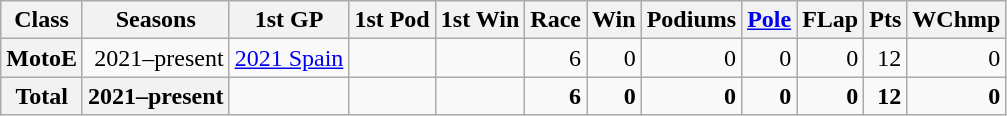<table class="wikitable" style=text-align:right>
<tr>
<th>Class</th>
<th>Seasons</th>
<th>1st GP</th>
<th>1st Pod</th>
<th>1st Win</th>
<th>Race</th>
<th>Win</th>
<th>Podiums</th>
<th><a href='#'>Pole</a></th>
<th>FLap</th>
<th>Pts</th>
<th>WChmp</th>
</tr>
<tr>
<th>MotoE</th>
<td>2021–present</td>
<td align="left"><a href='#'>2021 Spain</a></td>
<td align="left"></td>
<td align="left"></td>
<td>6</td>
<td>0</td>
<td>0</td>
<td>0</td>
<td>0</td>
<td>12</td>
<td>0</td>
</tr>
<tr>
<th>Total</th>
<th>2021–present</th>
<td></td>
<td></td>
<td></td>
<td><strong>6</strong></td>
<td><strong>0</strong></td>
<td><strong>0</strong></td>
<td><strong>0</strong></td>
<td><strong>0</strong></td>
<td><strong>12</strong></td>
<td><strong>0</strong></td>
</tr>
</table>
